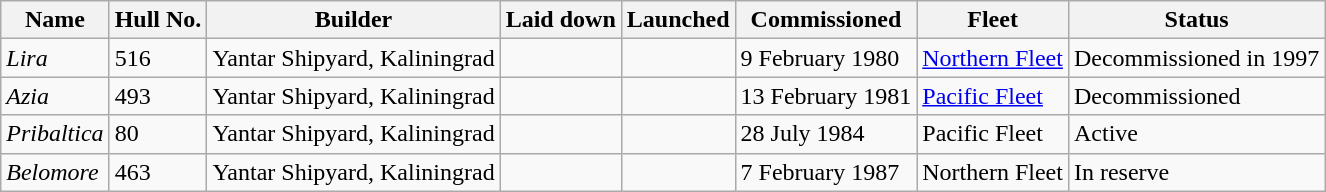<table class="wikitable">
<tr>
<th>Name</th>
<th>Hull No.</th>
<th>Builder</th>
<th>Laid down</th>
<th>Launched</th>
<th>Commissioned</th>
<th>Fleet</th>
<th>Status</th>
</tr>
<tr>
<td><em>Lira</em></td>
<td>516</td>
<td>Yantar Shipyard, Kaliningrad</td>
<td></td>
<td></td>
<td>9 February 1980</td>
<td><a href='#'>Northern Fleet</a></td>
<td>Decommissioned in 1997</td>
</tr>
<tr>
<td><em>Azia</em></td>
<td>493</td>
<td>Yantar Shipyard, Kaliningrad</td>
<td></td>
<td></td>
<td>13 February 1981</td>
<td><a href='#'>Pacific Fleet</a></td>
<td>Decommissioned</td>
</tr>
<tr>
<td><em>Pribaltica</em></td>
<td>80</td>
<td>Yantar Shipyard, Kaliningrad</td>
<td></td>
<td></td>
<td>28 July 1984</td>
<td>Pacific Fleet</td>
<td>Active</td>
</tr>
<tr>
<td><em>Belomore</em></td>
<td>463</td>
<td>Yantar Shipyard, Kaliningrad</td>
<td></td>
<td></td>
<td>7 February 1987</td>
<td>Northern Fleet</td>
<td>In reserve</td>
</tr>
</table>
